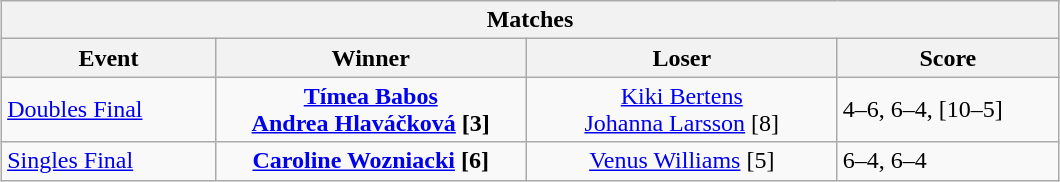<table class="wikitable collapsible uncollapsed" style="margin:1em auto;">
<tr>
<th colspan=5>Matches</th>
</tr>
<tr>
<th style="width:135px;">Event</th>
<th style="width:200px;">Winner</th>
<th style="width:200px;">Loser</th>
<th style="width:140px;">Score</th>
</tr>
<tr align=left>
<td><a href='#'>Doubles Final</a></td>
<td align=center><strong> <a href='#'>Tímea Babos</a> <br>  <a href='#'>Andrea Hlaváčková</a> [3]</strong></td>
<td align=center> <a href='#'>Kiki Bertens</a> <br>  <a href='#'>Johanna Larsson</a> [8]</td>
<td>4–6, 6–4, [10–5]</td>
</tr>
<tr align=left>
<td><a href='#'>Singles Final</a></td>
<td align=center> <strong><a href='#'>Caroline Wozniacki</a> [6]</strong></td>
<td align=center> <a href='#'>Venus Williams</a> [5]</td>
<td>6–4, 6–4</td>
</tr>
</table>
